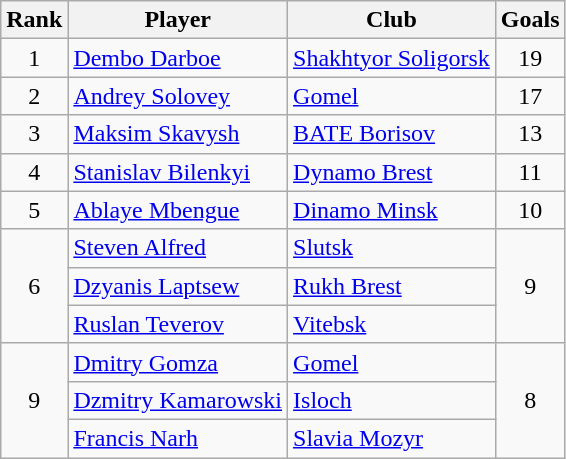<table class="wikitable" style="text-align:center">
<tr>
<th>Rank</th>
<th>Player</th>
<th>Club</th>
<th>Goals</th>
</tr>
<tr>
<td>1</td>
<td align="left"> <a href='#'>Dembo Darboe</a></td>
<td align="left"><a href='#'>Shakhtyor Soligorsk</a></td>
<td>19</td>
</tr>
<tr>
<td>2</td>
<td align="left"> <a href='#'>Andrey Solovey</a></td>
<td align="left"><a href='#'>Gomel</a></td>
<td>17</td>
</tr>
<tr>
<td>3</td>
<td align="left"> <a href='#'>Maksim Skavysh</a></td>
<td align="left"><a href='#'>BATE Borisov</a></td>
<td>13</td>
</tr>
<tr>
<td>4</td>
<td align="left"> <a href='#'>Stanislav Bilenkyi</a></td>
<td align="left"><a href='#'>Dynamo Brest</a></td>
<td>11</td>
</tr>
<tr>
<td>5</td>
<td align="left"> <a href='#'>Ablaye Mbengue</a></td>
<td align="left"><a href='#'>Dinamo Minsk</a></td>
<td>10</td>
</tr>
<tr>
<td rowspan="3">6</td>
<td align="left"> <a href='#'>Steven Alfred</a></td>
<td align="left"><a href='#'>Slutsk</a></td>
<td rowspan="3">9</td>
</tr>
<tr>
<td align="left"> <a href='#'>Dzyanis Laptsew</a></td>
<td align="left"><a href='#'>Rukh Brest</a></td>
</tr>
<tr>
<td align="left"> <a href='#'>Ruslan Teverov</a></td>
<td align="left"><a href='#'>Vitebsk</a></td>
</tr>
<tr>
<td rowspan="3">9</td>
<td align="left"> <a href='#'>Dmitry Gomza</a></td>
<td align="left"><a href='#'>Gomel</a></td>
<td rowspan="3">8</td>
</tr>
<tr>
<td align="left"> <a href='#'>Dzmitry Kamarowski</a></td>
<td align="left"><a href='#'>Isloch</a></td>
</tr>
<tr>
<td align="left"> <a href='#'>Francis Narh</a></td>
<td align="left"><a href='#'>Slavia Mozyr</a></td>
</tr>
</table>
